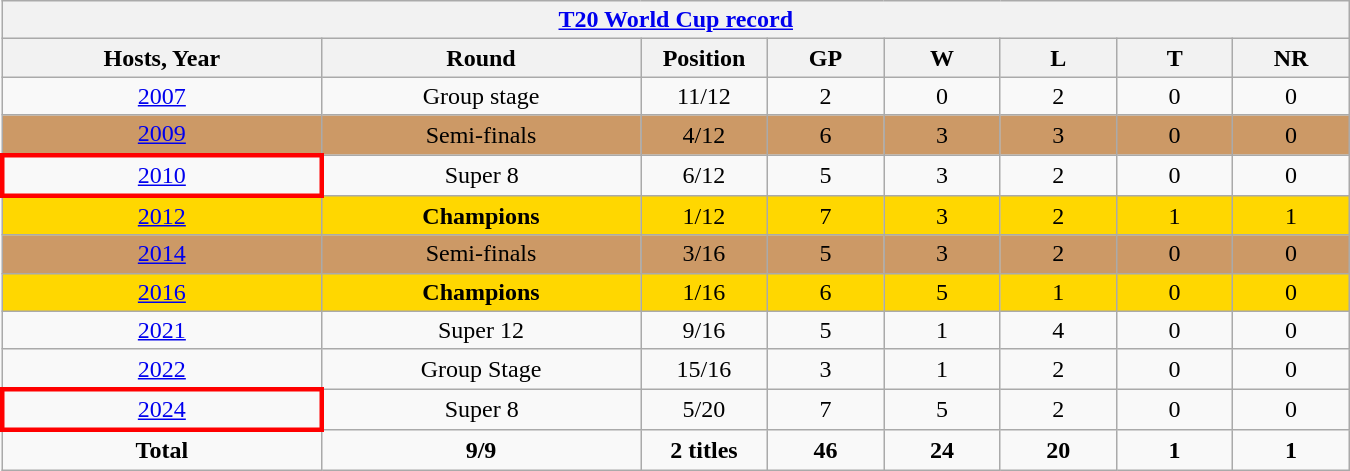<table class="wikitable" style="text-align: center; width:900px">
<tr>
<th colspan=8><a href='#'>T20 World Cup record</a></th>
</tr>
<tr>
<th width=150>Hosts, Year</th>
<th width=150>Round</th>
<th width=50>Position</th>
<th width=50>GP</th>
<th width=50>W</th>
<th width=50>L</th>
<th width=50>T</th>
<th width=50>NR</th>
</tr>
<tr>
<td> <a href='#'>2007</a></td>
<td>Group stage</td>
<td>11/12</td>
<td>2</td>
<td>0</td>
<td>2</td>
<td>0</td>
<td>0</td>
</tr>
<tr style="background:#cc9966;">
<td> <a href='#'>2009</a></td>
<td>Semi-finals</td>
<td>4/12</td>
<td>6</td>
<td>3</td>
<td>3</td>
<td>0</td>
<td>0</td>
</tr>
<tr>
<td style="border: 3px solid red"> <a href='#'>2010</a></td>
<td>Super 8</td>
<td>6/12</td>
<td>5</td>
<td>3</td>
<td>2</td>
<td>0</td>
<td>0</td>
</tr>
<tr style="background:gold;">
<td> <a href='#'>2012</a></td>
<td><strong>Champions</strong></td>
<td>1/12</td>
<td>7</td>
<td>3</td>
<td>2</td>
<td>1</td>
<td>1</td>
</tr>
<tr style="background:#cc9966;">
<td> <a href='#'>2014</a></td>
<td>Semi-finals</td>
<td>3/16</td>
<td>5</td>
<td>3</td>
<td>2</td>
<td>0</td>
<td>0</td>
</tr>
<tr style="background:gold;">
<td> <a href='#'>2016</a></td>
<td><strong>Champions</strong></td>
<td>1/16</td>
<td>6</td>
<td>5</td>
<td>1</td>
<td>0</td>
<td>0</td>
</tr>
<tr>
<td>  <a href='#'>2021</a></td>
<td>Super 12</td>
<td>9/16</td>
<td>5</td>
<td>1</td>
<td>4</td>
<td>0</td>
<td>0</td>
</tr>
<tr>
<td> <a href='#'>2022</a></td>
<td>Group Stage</td>
<td>15/16</td>
<td>3</td>
<td>1</td>
<td>2</td>
<td>0</td>
<td>0</td>
</tr>
<tr>
<td style="border: 3px solid red"> <a href='#'>2024</a></td>
<td>Super 8</td>
<td>5/20</td>
<td>7</td>
<td>5</td>
<td>2</td>
<td>0</td>
<td>0</td>
</tr>
<tr>
<td><strong>Total</strong></td>
<td><strong>9/9</strong></td>
<td><strong>2 titles</strong></td>
<td><strong>46</strong></td>
<td><strong>24</strong></td>
<td><strong>20</strong></td>
<td><strong>1</strong></td>
<td><strong>1</strong></td>
</tr>
</table>
